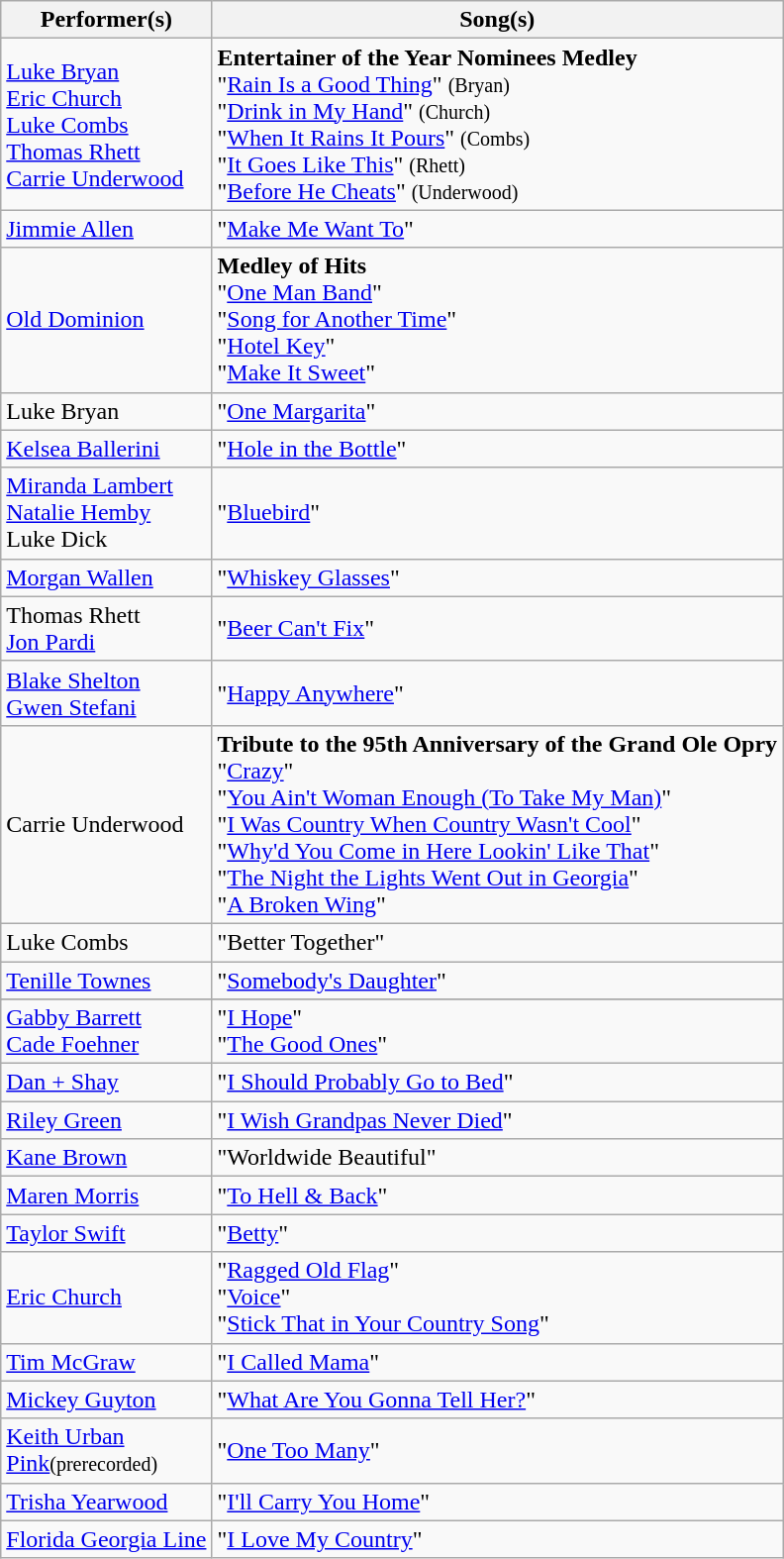<table class="wikitable" "style-text-align:center;">
<tr>
<th>Performer(s)</th>
<th>Song(s) </th>
</tr>
<tr>
<td><a href='#'>Luke Bryan</a><br><a href='#'>Eric Church</a><br><a href='#'>Luke Combs</a><br><a href='#'>Thomas Rhett</a><br><a href='#'>Carrie Underwood</a></td>
<td><strong>Entertainer of the Year Nominees Medley</strong><br>"<a href='#'>Rain Is a Good Thing</a>" <small>(Bryan)</small><br>"<a href='#'>Drink in My Hand</a>" <small>(Church)</small><br>"<a href='#'>When It Rains It Pours</a>" <small>(Combs)</small><br>"<a href='#'>It Goes Like This</a>" <small>(Rhett)</small><br>"<a href='#'>Before He Cheats</a>" <small>(Underwood)</small></td>
</tr>
<tr>
<td><a href='#'>Jimmie Allen</a></td>
<td>"<a href='#'>Make Me Want To</a>"</td>
</tr>
<tr>
<td><a href='#'>Old Dominion</a></td>
<td><strong>Medley of Hits</strong><br>"<a href='#'>One Man Band</a>"<br>"<a href='#'>Song for Another Time</a>"<br>"<a href='#'>Hotel Key</a>"<br>"<a href='#'>Make It Sweet</a>"</td>
</tr>
<tr>
<td>Luke Bryan</td>
<td>"<a href='#'>One Margarita</a>"</td>
</tr>
<tr>
<td><a href='#'>Kelsea Ballerini</a></td>
<td>"<a href='#'>Hole in the Bottle</a>"</td>
</tr>
<tr>
<td><a href='#'>Miranda Lambert</a><br><a href='#'>Natalie Hemby</a><br>Luke Dick</td>
<td>"<a href='#'>Bluebird</a>"</td>
</tr>
<tr>
<td><a href='#'>Morgan Wallen</a></td>
<td>"<a href='#'>Whiskey Glasses</a>"</td>
</tr>
<tr>
<td>Thomas Rhett<br><a href='#'>Jon Pardi</a></td>
<td>"<a href='#'>Beer Can't Fix</a>"</td>
</tr>
<tr>
<td><a href='#'>Blake Shelton</a><br><a href='#'>Gwen Stefani</a></td>
<td>"<a href='#'>Happy Anywhere</a>"</td>
</tr>
<tr>
<td>Carrie Underwood</td>
<td><strong>Tribute to the 95th Anniversary of the Grand Ole Opry</strong><br>"<a href='#'>Crazy</a>"<br>"<a href='#'>You Ain't Woman Enough (To Take My Man)</a>"<br>"<a href='#'>I Was Country When Country Wasn't Cool</a>"<br>"<a href='#'>Why'd You Come in Here Lookin' Like That</a>"<br>"<a href='#'>The Night the Lights Went Out in Georgia</a>"<br>"<a href='#'>A Broken Wing</a>"</td>
</tr>
<tr>
<td>Luke Combs<br></td>
<td>"Better Together"</td>
</tr>
<tr>
<td><a href='#'>Tenille Townes</a></td>
<td>"<a href='#'>Somebody's Daughter</a>"</td>
</tr>
<tr>
</tr>
<tr>
<td><a href='#'>Gabby Barrett</a><br> <a href='#'>Cade Foehner</a></td>
<td>"<a href='#'>I Hope</a>"<br> "<a href='#'>The Good Ones</a>" </td>
</tr>
<tr>
<td><a href='#'>Dan + Shay</a></td>
<td>"<a href='#'>I Should Probably Go to Bed</a>"</td>
</tr>
<tr>
<td><a href='#'>Riley Green</a></td>
<td>"<a href='#'>I Wish Grandpas Never Died</a>"</td>
</tr>
<tr>
<td><a href='#'>Kane Brown</a></td>
<td>"Worldwide Beautiful"</td>
</tr>
<tr>
<td><a href='#'>Maren Morris</a></td>
<td>"<a href='#'>To Hell & Back</a>"</td>
</tr>
<tr>
<td><a href='#'>Taylor Swift</a></td>
<td>"<a href='#'>Betty</a>"</td>
</tr>
<tr>
<td><a href='#'>Eric Church</a></td>
<td>"<a href='#'>Ragged Old Flag</a>" <br> "<a href='#'>Voice</a>" <br> "<a href='#'>Stick That in Your Country Song</a>"</td>
</tr>
<tr>
<td><a href='#'>Tim McGraw</a></td>
<td>"<a href='#'>I Called Mama</a>"</td>
</tr>
<tr>
<td><a href='#'>Mickey Guyton</a></td>
<td>"<a href='#'>What Are You Gonna Tell Her?</a>"</td>
</tr>
<tr>
<td><a href='#'>Keith Urban</a><br><a href='#'>Pink</a><small>(prerecorded)</small></td>
<td>"<a href='#'>One Too Many</a>"</td>
</tr>
<tr>
<td><a href='#'>Trisha Yearwood</a></td>
<td>"<a href='#'>I'll Carry You Home</a>"</td>
</tr>
<tr>
<td><a href='#'>Florida Georgia Line</a></td>
<td>"<a href='#'>I Love My Country</a>"</td>
</tr>
</table>
